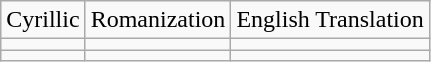<table class="wikitable">
<tr>
<td>Cyrillic</td>
<td>Romanization</td>
<td>English Translation</td>
</tr>
<tr>
<td></td>
<td></td>
<td></td>
</tr>
<tr>
<td></td>
<td></td>
<td></td>
</tr>
</table>
